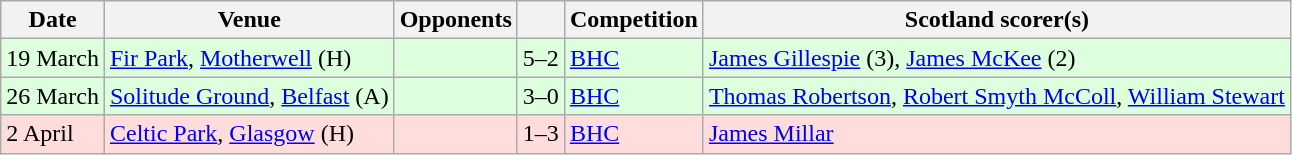<table class="wikitable">
<tr>
<th>Date</th>
<th>Venue</th>
<th>Opponents</th>
<th></th>
<th>Competition</th>
<th>Scotland scorer(s)</th>
</tr>
<tr bgcolor=#ddffdd>
<td>19 March</td>
<td><a href='#'>Fir Park</a>, <a href='#'>Motherwell</a> (H)</td>
<td></td>
<td align=center>5–2</td>
<td><a href='#'>BHC</a></td>
<td><a href='#'>James Gillespie</a> (3), <a href='#'>James McKee</a> (2)</td>
</tr>
<tr bgcolor=#ddffdd>
<td>26 March</td>
<td><a href='#'>Solitude Ground</a>, <a href='#'>Belfast</a> (A)</td>
<td></td>
<td align=center>3–0</td>
<td><a href='#'>BHC</a></td>
<td><a href='#'>Thomas Robertson</a>, <a href='#'>Robert Smyth McColl</a>, <a href='#'>William Stewart</a></td>
</tr>
<tr bgcolor=#ffdddd>
<td>2 April</td>
<td><a href='#'>Celtic Park</a>, <a href='#'>Glasgow</a> (H)</td>
<td></td>
<td align=center>1–3</td>
<td><a href='#'>BHC</a></td>
<td><a href='#'>James Millar</a></td>
</tr>
</table>
